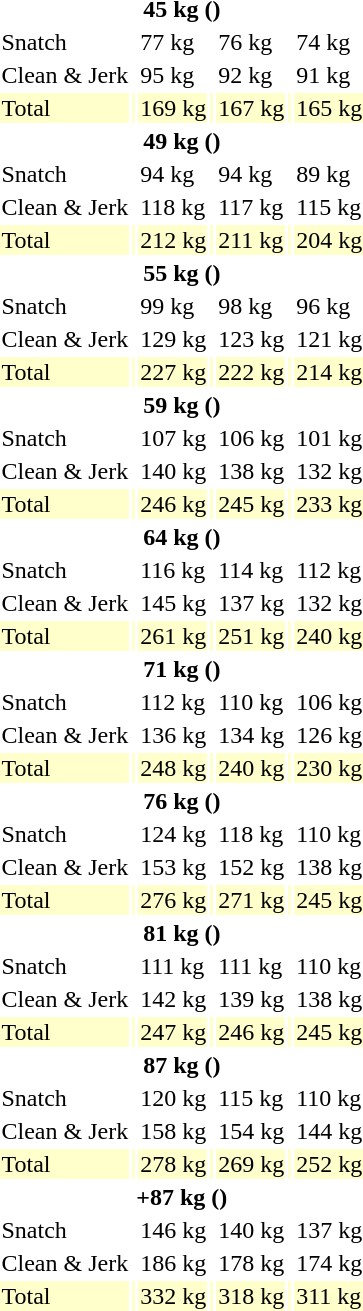<table>
<tr>
<th colspan=7>45 kg ()</th>
</tr>
<tr>
<td>Snatch</td>
<td></td>
<td>77 kg</td>
<td></td>
<td>76 kg</td>
<td></td>
<td>74 kg</td>
</tr>
<tr>
<td>Clean & Jerk</td>
<td></td>
<td>95 kg</td>
<td></td>
<td>92 kg</td>
<td></td>
<td>91 kg</td>
</tr>
<tr bgcolor=ffffcc>
<td>Total</td>
<td></td>
<td>169 kg</td>
<td></td>
<td>167 kg</td>
<td></td>
<td>165 kg</td>
</tr>
<tr>
<th colspan=7>49 kg ()</th>
</tr>
<tr>
<td>Snatch</td>
<td></td>
<td>94 kg</td>
<td></td>
<td>94 kg</td>
<td></td>
<td>89 kg</td>
</tr>
<tr>
<td>Clean & Jerk</td>
<td></td>
<td>118 kg<br></td>
<td></td>
<td>117 kg</td>
<td></td>
<td>115 kg</td>
</tr>
<tr bgcolor=ffffcc>
<td>Total</td>
<td></td>
<td>212 kg<br></td>
<td></td>
<td>211 kg</td>
<td></td>
<td>204 kg</td>
</tr>
<tr>
<th colspan=7>55 kg ()</th>
</tr>
<tr>
<td>Snatch</td>
<td></td>
<td>99 kg</td>
<td></td>
<td>98 kg</td>
<td></td>
<td>96 kg</td>
</tr>
<tr>
<td>Clean & Jerk</td>
<td></td>
<td>129 kg<br></td>
<td></td>
<td>123 kg</td>
<td></td>
<td>121 kg</td>
</tr>
<tr bgcolor=ffffcc>
<td>Total</td>
<td></td>
<td>227 kg<br></td>
<td></td>
<td>222 kg</td>
<td></td>
<td>214 kg</td>
</tr>
<tr>
<th colspan=7>59 kg ()</th>
</tr>
<tr>
<td>Snatch</td>
<td></td>
<td>107 kg<br></td>
<td></td>
<td>106 kg</td>
<td></td>
<td>101 kg</td>
</tr>
<tr>
<td>Clean & Jerk</td>
<td></td>
<td>140 kg<br></td>
<td></td>
<td>138 kg</td>
<td></td>
<td>132 kg</td>
</tr>
<tr bgcolor=ffffcc>
<td>Total</td>
<td></td>
<td>246 kg<br></td>
<td></td>
<td>245 kg</td>
<td></td>
<td>233 kg</td>
</tr>
<tr>
<th colspan=7>64 kg ()</th>
</tr>
<tr>
<td>Snatch</td>
<td></td>
<td>116 kg<br></td>
<td></td>
<td>114 kg</td>
<td></td>
<td>112 kg</td>
</tr>
<tr>
<td>Clean & Jerk</td>
<td></td>
<td>145 kg<br></td>
<td></td>
<td>137 kg</td>
<td></td>
<td>132 kg</td>
</tr>
<tr bgcolor=ffffcc>
<td>Total</td>
<td></td>
<td>261 kg<br></td>
<td></td>
<td>251 kg</td>
<td></td>
<td>240 kg</td>
</tr>
<tr>
<th colspan=7>71 kg ()</th>
</tr>
<tr>
<td>Snatch</td>
<td></td>
<td>112 kg</td>
<td></td>
<td>110 kg</td>
<td></td>
<td>106 kg</td>
</tr>
<tr>
<td>Clean & Jerk</td>
<td></td>
<td>136 kg</td>
<td></td>
<td>134 kg</td>
<td></td>
<td>126 kg</td>
</tr>
<tr bgcolor=ffffcc>
<td>Total</td>
<td></td>
<td>248 kg</td>
<td></td>
<td>240 kg</td>
<td></td>
<td>230 kg</td>
</tr>
<tr>
<th colspan=7>76 kg ()</th>
</tr>
<tr>
<td>Snatch</td>
<td></td>
<td>124 kg<br></td>
<td></td>
<td>118 kg</td>
<td></td>
<td>110 kg</td>
</tr>
<tr>
<td>Clean & Jerk</td>
<td></td>
<td>153 kg</td>
<td></td>
<td>152 kg</td>
<td></td>
<td>138 kg</td>
</tr>
<tr bgcolor=ffffcc>
<td>Total</td>
<td></td>
<td>276 kg</td>
<td></td>
<td>271 kg</td>
<td></td>
<td>245 kg</td>
</tr>
<tr>
<th colspan=7>81 kg ()</th>
</tr>
<tr>
<td>Snatch</td>
<td></td>
<td>111 kg</td>
<td></td>
<td>111 kg</td>
<td></td>
<td>110 kg</td>
</tr>
<tr>
<td>Clean & Jerk</td>
<td></td>
<td>142 kg</td>
<td></td>
<td>139 kg</td>
<td></td>
<td>138 kg</td>
</tr>
<tr bgcolor=ffffcc>
<td>Total</td>
<td></td>
<td>247 kg</td>
<td></td>
<td>246 kg</td>
<td></td>
<td>245 kg</td>
</tr>
<tr>
<th colspan=7>87 kg ()</th>
</tr>
<tr>
<td>Snatch</td>
<td></td>
<td>120 kg</td>
<td></td>
<td>115 kg</td>
<td></td>
<td>110 kg</td>
</tr>
<tr>
<td>Clean & Jerk</td>
<td></td>
<td>158 kg</td>
<td></td>
<td>154 kg</td>
<td></td>
<td>144 kg</td>
</tr>
<tr bgcolor=ffffcc>
<td>Total</td>
<td></td>
<td>278 kg</td>
<td></td>
<td>269 kg</td>
<td></td>
<td>252 kg</td>
</tr>
<tr>
<th colspan=7>+87 kg ()</th>
</tr>
<tr>
<td>Snatch</td>
<td></td>
<td>146 kg</td>
<td></td>
<td>140 kg</td>
<td></td>
<td>137 kg</td>
</tr>
<tr>
<td>Clean & Jerk</td>
<td></td>
<td>186 kg<br></td>
<td></td>
<td>178 kg</td>
<td></td>
<td>174 kg</td>
</tr>
<tr bgcolor=ffffcc>
<td>Total</td>
<td></td>
<td>332 kg<br></td>
<td></td>
<td>318 kg</td>
<td></td>
<td>311 kg</td>
</tr>
</table>
